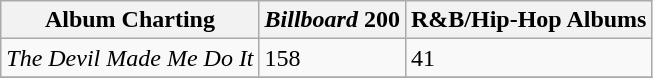<table class="wikitable">
<tr>
<th>Album Charting</th>
<th><em>Billboard</em> 200</th>
<th>R&B/Hip-Hop Albums</th>
</tr>
<tr>
<td><em>The Devil Made Me Do It</em></td>
<td>158</td>
<td>41</td>
</tr>
<tr>
</tr>
</table>
